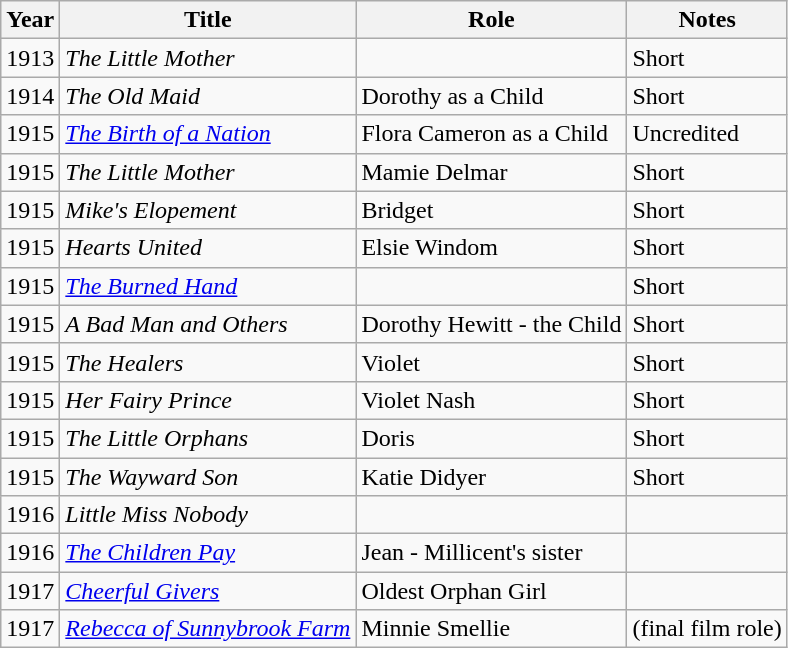<table class="wikitable">
<tr>
<th>Year</th>
<th>Title</th>
<th>Role</th>
<th>Notes</th>
</tr>
<tr>
<td>1913</td>
<td><em>The Little Mother</em></td>
<td></td>
<td>Short</td>
</tr>
<tr>
<td>1914</td>
<td><em>The Old Maid</em></td>
<td>Dorothy as a Child</td>
<td>Short</td>
</tr>
<tr>
<td>1915</td>
<td><em><a href='#'>The Birth of a Nation</a></em></td>
<td>Flora Cameron as a Child</td>
<td>Uncredited</td>
</tr>
<tr>
<td>1915</td>
<td><em>The Little Mother</em></td>
<td>Mamie Delmar</td>
<td>Short</td>
</tr>
<tr>
<td>1915</td>
<td><em>Mike's Elopement</em></td>
<td>Bridget</td>
<td>Short</td>
</tr>
<tr>
<td>1915</td>
<td><em>Hearts United</em></td>
<td>Elsie Windom</td>
<td>Short</td>
</tr>
<tr>
<td>1915</td>
<td><em><a href='#'>The Burned Hand</a></em></td>
<td></td>
<td>Short</td>
</tr>
<tr>
<td>1915</td>
<td><em>A Bad Man and Others</em></td>
<td>Dorothy Hewitt - the Child</td>
<td>Short</td>
</tr>
<tr>
<td>1915</td>
<td><em>The Healers</em></td>
<td>Violet</td>
<td>Short</td>
</tr>
<tr>
<td>1915</td>
<td><em>Her Fairy Prince</em></td>
<td>Violet Nash</td>
<td>Short</td>
</tr>
<tr>
<td>1915</td>
<td><em>The Little Orphans</em></td>
<td>Doris</td>
<td>Short</td>
</tr>
<tr>
<td>1915</td>
<td><em>The Wayward Son</em></td>
<td>Katie Didyer</td>
<td>Short</td>
</tr>
<tr>
<td>1916</td>
<td><em>Little Miss Nobody</em></td>
<td></td>
<td></td>
</tr>
<tr>
<td>1916</td>
<td><em><a href='#'>The Children Pay</a></em></td>
<td>Jean - Millicent's sister</td>
<td></td>
</tr>
<tr>
<td>1917</td>
<td><em><a href='#'>Cheerful Givers</a></em></td>
<td>Oldest Orphan Girl</td>
<td></td>
</tr>
<tr>
<td>1917</td>
<td><em><a href='#'>Rebecca of Sunnybrook Farm</a></em></td>
<td>Minnie Smellie</td>
<td>(final film role)</td>
</tr>
</table>
